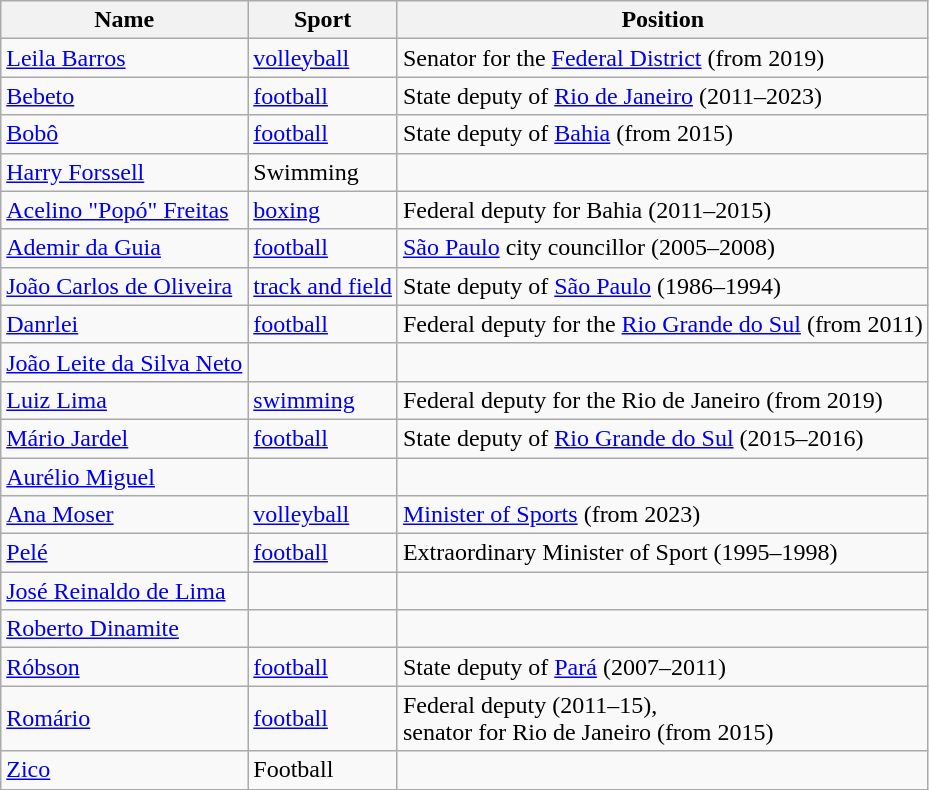<table class="wikitable sortable">
<tr>
<th>Name</th>
<th>Sport</th>
<th>Position</th>
</tr>
<tr>
<td data-sort-value="Barros, Leila"><a href='#'>Leila Barros</a></td>
<td><a href='#'>volleyball</a></td>
<td>Senator for the <a href='#'>Federal District</a> (from 2019)</td>
</tr>
<tr>
<td data-sort-value="Bebeto"><a href='#'>Bebeto</a></td>
<td><a href='#'>football</a></td>
<td>State deputy of <a href='#'>Rio de Janeiro</a> (2011–2023)</td>
</tr>
<tr>
<td data-sort-value="Bobô"><a href='#'>Bobô</a></td>
<td><a href='#'>football</a></td>
<td>State deputy of <a href='#'>Bahia</a> (from 2015)</td>
</tr>
<tr>
<td data-sort-value="Forssell, Harry"><a href='#'>Harry Forssell</a></td>
<td>Swimming</td>
<td></td>
</tr>
<tr>
<td data-sort-value="Freitas, Acelino "Popó""><a href='#'>Acelino "Popó" Freitas</a></td>
<td><a href='#'>boxing</a></td>
<td>Federal deputy for Bahia (2011–2015)</td>
</tr>
<tr>
<td data-sort-value="da Guia, Ademir"><a href='#'>Ademir da Guia</a></td>
<td><a href='#'>football</a></td>
<td><a href='#'>São Paulo</a> city councillor (2005–2008)</td>
</tr>
<tr>
<td data-sort-value="de Oliveira, João Carlos"><a href='#'>João Carlos de Oliveira</a></td>
<td><a href='#'>track and field</a></td>
<td>State deputy of <a href='#'>São Paulo</a> (1986–1994)</td>
</tr>
<tr>
<td data-sort-value="Hinterholz, Danrlei"><a href='#'>Danrlei</a></td>
<td><a href='#'>football</a></td>
<td>Federal deputy for the <a href='#'>Rio Grande do Sul</a> (from 2011)</td>
</tr>
<tr>
<td data-sort-value="Leite da Silva Neto, João"><a href='#'>João Leite da Silva Neto</a></td>
<td></td>
<td></td>
</tr>
<tr>
<td data-sort-value="Lima, Luiz"><a href='#'>Luiz Lima</a></td>
<td><a href='#'>swimming</a></td>
<td>Federal deputy for the Rio de Janeiro (from 2019)</td>
</tr>
<tr>
<td data-sort-value="Mário Jardel"><a href='#'>Mário Jardel</a></td>
<td><a href='#'>football</a></td>
<td>State deputy of <a href='#'>Rio Grande do Sul</a> (2015–2016)</td>
</tr>
<tr>
<td data-sort-value="Miguel, Aurélio"><a href='#'>Aurélio Miguel</a></td>
<td></td>
<td></td>
</tr>
<tr>
<td data-sort-value="Moser, Ana"><a href='#'>Ana Moser</a></td>
<td><a href='#'>volleyball</a></td>
<td><a href='#'>Minister of Sports</a> (from 2023)</td>
</tr>
<tr>
<td data-sort-value="Pelé,"><a href='#'>Pelé</a></td>
<td><a href='#'>football</a></td>
<td>Extraordinary Minister of Sport (1995–1998)</td>
</tr>
<tr>
<td data-sort-value="Reinaldo de Lima, José"><a href='#'>José Reinaldo de Lima</a></td>
<td></td>
<td></td>
</tr>
<tr>
<td data-sort-value="Roberto Dinamite,"><a href='#'>Roberto Dinamite</a></td>
<td></td>
<td></td>
</tr>
<tr>
<td data-sort-value="Róbson,"><a href='#'>Róbson</a></td>
<td><a href='#'>football</a></td>
<td>State deputy of <a href='#'>Pará</a> (2007–2011)</td>
</tr>
<tr>
<td data-sort-value="Romário,"><a href='#'>Romário</a></td>
<td><a href='#'>football</a></td>
<td>Federal deputy (2011–15),<br> senator for Rio de Janeiro (from 2015)</td>
</tr>
<tr>
<td data-sort-value="Zico,"><a href='#'>Zico</a></td>
<td>Football</td>
<td></td>
</tr>
</table>
